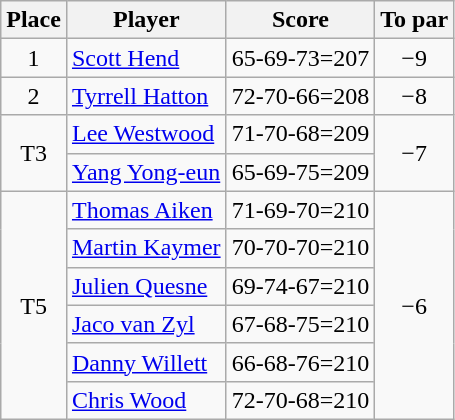<table class="wikitable">
<tr>
<th>Place</th>
<th>Player</th>
<th>Score</th>
<th>To par</th>
</tr>
<tr>
<td align=center>1</td>
<td> <a href='#'>Scott Hend</a></td>
<td>65-69-73=207</td>
<td align=center>−9</td>
</tr>
<tr>
<td align=center>2</td>
<td> <a href='#'>Tyrrell Hatton</a></td>
<td>72-70-66=208</td>
<td align=center>−8</td>
</tr>
<tr>
<td rowspan=2 align=center>T3</td>
<td> <a href='#'>Lee Westwood</a></td>
<td>71-70-68=209</td>
<td rowspan=2 align=center>−7</td>
</tr>
<tr>
<td> <a href='#'>Yang Yong-eun</a></td>
<td>65-69-75=209</td>
</tr>
<tr>
<td rowspan=6 align=center>T5</td>
<td> <a href='#'>Thomas Aiken</a></td>
<td>71-69-70=210</td>
<td rowspan=6 align=center>−6</td>
</tr>
<tr>
<td> <a href='#'>Martin Kaymer</a></td>
<td>70-70-70=210</td>
</tr>
<tr>
<td> <a href='#'>Julien Quesne</a></td>
<td>69-74-67=210</td>
</tr>
<tr>
<td> <a href='#'>Jaco van Zyl</a></td>
<td>67-68-75=210</td>
</tr>
<tr>
<td> <a href='#'>Danny Willett</a></td>
<td>66-68-76=210</td>
</tr>
<tr>
<td> <a href='#'>Chris Wood</a></td>
<td>72-70-68=210</td>
</tr>
</table>
